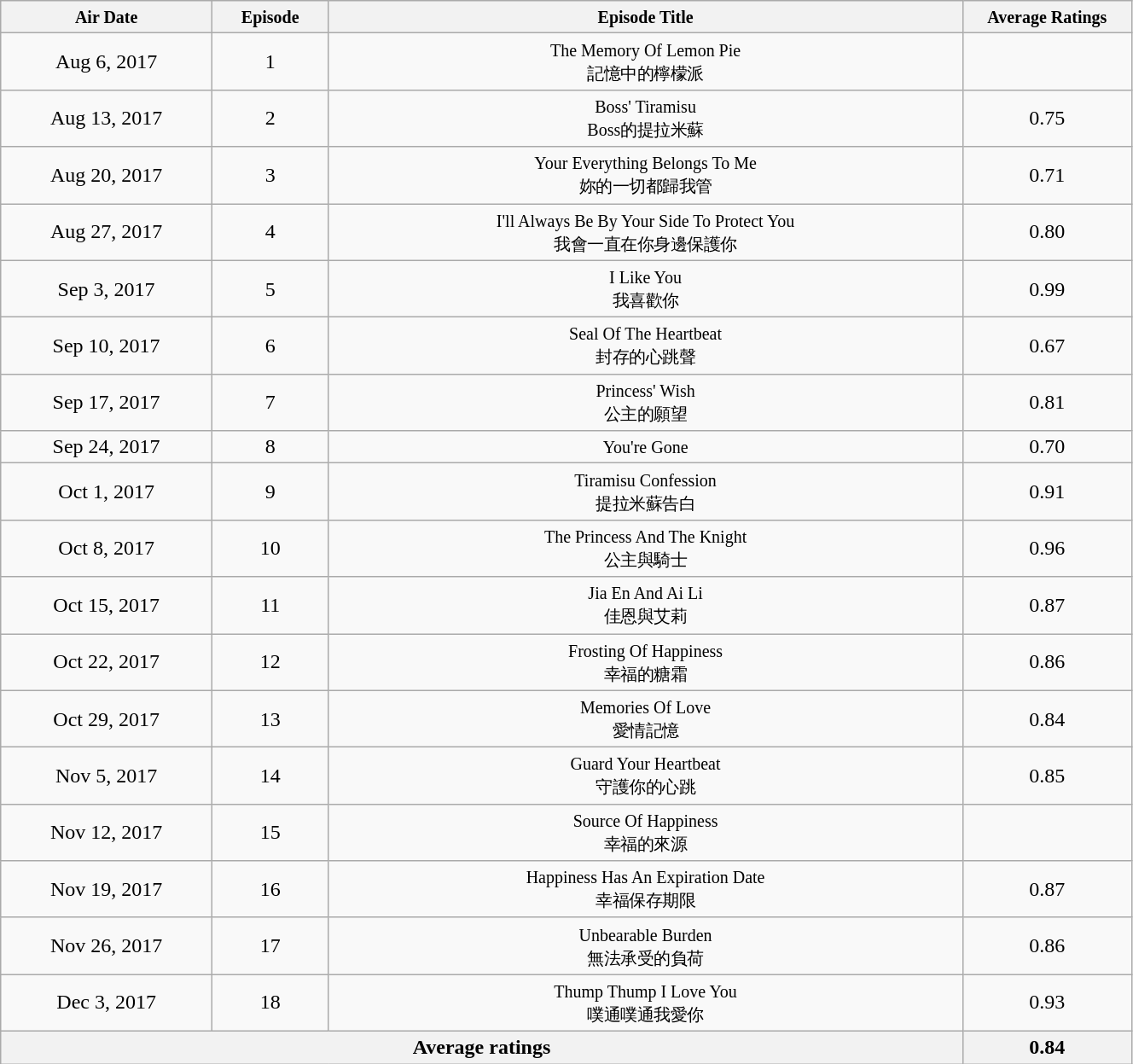<table class="wikitable" style="text-align:center;width:70%;">
<tr>
<th width="10%"><small><strong>Air Date</strong></small></th>
<th width="5%"><small><strong>Episode</strong></small></th>
<th width="30%"><small>Episode Title</small></th>
<th width="8%"><small><strong>Average Ratings</strong></small></th>
</tr>
<tr>
<td>Aug 6, 2017</td>
<td>1</td>
<td><small>The Memory Of Lemon Pie<br>記憶中的檸檬派</small></td>
<td><strong></strong></td>
</tr>
<tr>
<td>Aug 13, 2017</td>
<td>2</td>
<td><small>Boss' Tiramisu<br>Boss的提拉米蘇</small></td>
<td>0.75</td>
</tr>
<tr>
<td>Aug 20, 2017</td>
<td>3</td>
<td><small>Your Everything Belongs To Me<br>妳的一切都歸我管</small></td>
<td>0.71</td>
</tr>
<tr>
<td>Aug 27, 2017</td>
<td>4</td>
<td><small>I'll Always Be By Your Side To Protect You<br>我會一直在你身邊保護你</small></td>
<td>0.80</td>
</tr>
<tr>
<td>Sep 3, 2017</td>
<td>5</td>
<td><small>I Like You<br>我喜歡你</small></td>
<td>0.99</td>
</tr>
<tr>
<td>Sep 10, 2017</td>
<td>6</td>
<td><small>Seal Of The Heartbeat<br>封存的心跳聲</small></td>
<td>0.67</td>
</tr>
<tr>
<td>Sep 17, 2017</td>
<td>7</td>
<td><small>Princess' Wish<br>公主的願望</small></td>
<td>0.81</td>
</tr>
<tr>
<td>Sep 24, 2017</td>
<td>8</td>
<td><small>You're Gone</small></td>
<td>0.70</td>
</tr>
<tr>
<td>Oct 1, 2017</td>
<td>9</td>
<td><small>Tiramisu Confession<br>提拉米蘇告白</small></td>
<td>0.91</td>
</tr>
<tr>
<td>Oct 8, 2017</td>
<td>10</td>
<td><small>The Princess And The Knight<br>公主與騎士</small></td>
<td>0.96</td>
</tr>
<tr>
<td>Oct 15, 2017</td>
<td>11</td>
<td><small>Jia En And Ai Li<br>佳恩與艾莉</small></td>
<td>0.87</td>
</tr>
<tr>
<td>Oct 22, 2017</td>
<td>12</td>
<td><small>Frosting Of Happiness<br>幸福的糖霜</small></td>
<td>0.86</td>
</tr>
<tr>
<td>Oct 29, 2017</td>
<td>13</td>
<td><small>Memories Of Love<br>愛情記憶</small></td>
<td>0.84</td>
</tr>
<tr>
<td>Nov 5, 2017</td>
<td>14</td>
<td><small>Guard Your Heartbeat<br>守護你的心跳</small></td>
<td>0.85</td>
</tr>
<tr>
<td>Nov 12, 2017</td>
<td>15</td>
<td><small>Source Of Happiness<br>幸福的來源</small></td>
<td><strong></strong></td>
</tr>
<tr>
<td>Nov 19, 2017</td>
<td>16</td>
<td><small>Happiness Has An Expiration Date<br>幸福保存期限</small></td>
<td>0.87</td>
</tr>
<tr>
<td>Nov 26, 2017</td>
<td>17</td>
<td><small>Unbearable Burden<br>無法承受的負荷</small></td>
<td>0.86</td>
</tr>
<tr>
<td>Dec 3, 2017</td>
<td>18</td>
<td><small>Thump Thump I Love You<br>噗通噗通我愛你</small></td>
<td>0.93</td>
</tr>
<tr>
<th colspan="3"><strong>Average ratings</strong></th>
<th>0.84</th>
</tr>
</table>
